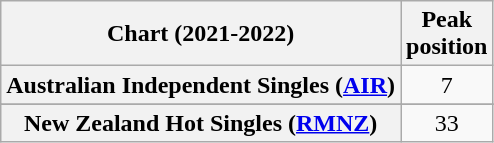<table class="wikitable sortable plainrowheaders" style="text-align:center;">
<tr>
<th scope="col">Chart (2021-2022)</th>
<th scope="col">Peak<br>position</th>
</tr>
<tr>
<th scope="row">Australian Independent Singles (<a href='#'>AIR</a>)</th>
<td>7</td>
</tr>
<tr>
</tr>
<tr>
</tr>
<tr>
</tr>
<tr>
<th scope="row">New Zealand Hot Singles (<a href='#'>RMNZ</a>)</th>
<td>33</td>
</tr>
</table>
